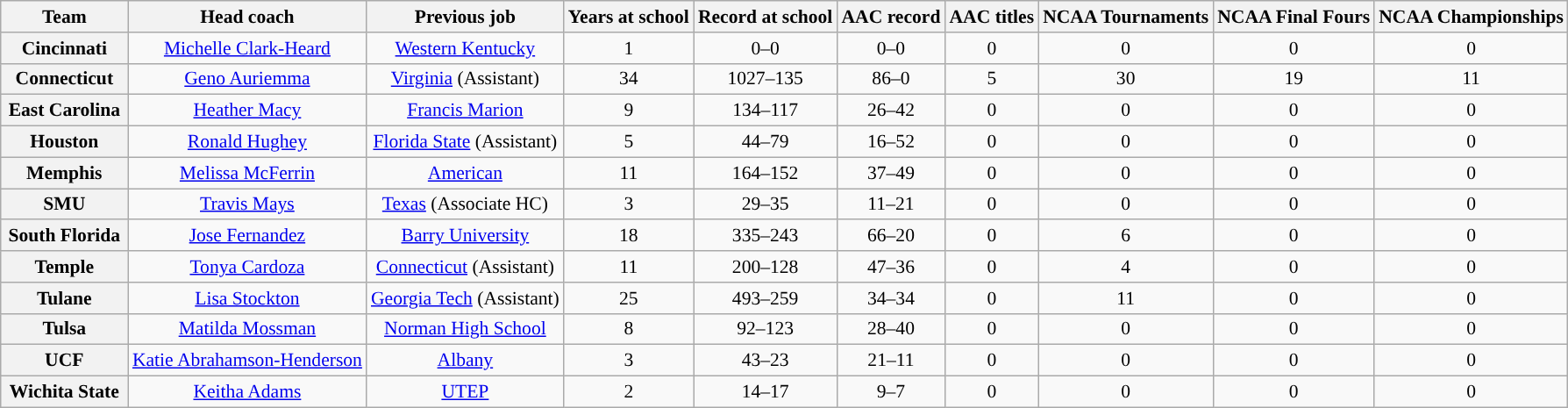<table class="wikitable sortable" style="text-align: center;font-size:90%;">
<tr>
<th width="90">Team</th>
<th>Head coach</th>
<th>Previous job</th>
<th>Years at school</th>
<th>Record at school</th>
<th>AAC record</th>
<th>AAC titles</th>
<th>NCAA Tournaments</th>
<th>NCAA Final Fours</th>
<th>NCAA Championships</th>
</tr>
<tr>
<th>Cincinnati</th>
<td><a href='#'>Michelle Clark-Heard</a></td>
<td><a href='#'>Western Kentucky</a></td>
<td>1</td>
<td>0–0</td>
<td>0–0</td>
<td>0</td>
<td>0</td>
<td>0</td>
<td>0</td>
</tr>
<tr>
<th>Connecticut</th>
<td><a href='#'>Geno Auriemma</a></td>
<td><a href='#'>Virginia</a> (Assistant)</td>
<td>34</td>
<td>1027–135</td>
<td>86–0</td>
<td>5</td>
<td>30</td>
<td>19</td>
<td>11</td>
</tr>
<tr>
<th>East Carolina</th>
<td><a href='#'>Heather Macy</a></td>
<td><a href='#'>Francis Marion</a></td>
<td>9</td>
<td>134–117</td>
<td>26–42</td>
<td>0</td>
<td>0</td>
<td>0</td>
<td>0</td>
</tr>
<tr>
<th>Houston</th>
<td><a href='#'>Ronald Hughey</a></td>
<td><a href='#'>Florida State</a> (Assistant)</td>
<td>5</td>
<td>44–79</td>
<td>16–52</td>
<td>0</td>
<td>0</td>
<td>0</td>
<td>0</td>
</tr>
<tr>
<th>Memphis</th>
<td><a href='#'>Melissa McFerrin</a></td>
<td><a href='#'>American</a></td>
<td>11</td>
<td>164–152</td>
<td>37–49</td>
<td>0</td>
<td>0</td>
<td>0</td>
<td>0</td>
</tr>
<tr>
<th>SMU</th>
<td><a href='#'>Travis Mays</a></td>
<td><a href='#'>Texas</a> (Associate HC)</td>
<td>3</td>
<td>29–35</td>
<td>11–21</td>
<td>0</td>
<td>0</td>
<td>0</td>
<td>0</td>
</tr>
<tr>
<th>South Florida</th>
<td><a href='#'>Jose Fernandez</a></td>
<td><a href='#'>Barry University</a></td>
<td>18</td>
<td>335–243</td>
<td>66–20</td>
<td>0</td>
<td>6</td>
<td>0</td>
<td>0</td>
</tr>
<tr>
<th>Temple</th>
<td><a href='#'>Tonya Cardoza</a></td>
<td><a href='#'>Connecticut</a> (Assistant)</td>
<td>11</td>
<td>200–128</td>
<td>47–36</td>
<td>0</td>
<td>4</td>
<td>0</td>
<td>0</td>
</tr>
<tr>
<th>Tulane</th>
<td><a href='#'>Lisa Stockton</a></td>
<td><a href='#'>Georgia Tech</a> (Assistant)</td>
<td>25</td>
<td>493–259</td>
<td>34–34</td>
<td>0</td>
<td>11</td>
<td>0</td>
<td>0</td>
</tr>
<tr>
<th>Tulsa</th>
<td><a href='#'>Matilda Mossman</a></td>
<td><a href='#'>Norman High School</a></td>
<td>8</td>
<td>92–123</td>
<td>28–40</td>
<td>0</td>
<td>0</td>
<td>0</td>
<td>0</td>
</tr>
<tr>
<th>UCF</th>
<td><a href='#'>Katie Abrahamson-Henderson</a></td>
<td><a href='#'>Albany</a></td>
<td>3</td>
<td>43–23</td>
<td>21–11</td>
<td>0</td>
<td>0</td>
<td>0</td>
<td>0</td>
</tr>
<tr>
<th>Wichita State</th>
<td><a href='#'>Keitha Adams</a></td>
<td><a href='#'>UTEP</a></td>
<td>2</td>
<td>14–17</td>
<td>9–7</td>
<td>0</td>
<td>0</td>
<td>0</td>
<td>0</td>
</tr>
</table>
